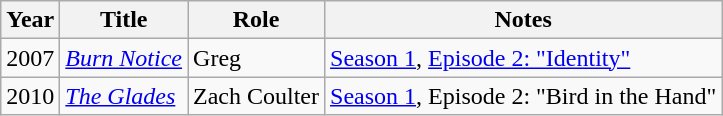<table class="wikitable sortable">
<tr>
<th>Year</th>
<th>Title</th>
<th class="unsortable">Role</th>
<th class="unsortable">Notes</th>
</tr>
<tr>
<td>2007</td>
<td><em><a href='#'>Burn Notice</a></em></td>
<td>Greg</td>
<td><a href='#'>Season 1</a>, <a href='#'>Episode 2: "Identity"</a></td>
</tr>
<tr>
<td rowspan="2">2010</td>
<td><em><a href='#'>The Glades</a></em></td>
<td>Zach Coulter</td>
<td><a href='#'>Season 1</a>, Episode 2:  "Bird in the Hand"</td>
</tr>
</table>
